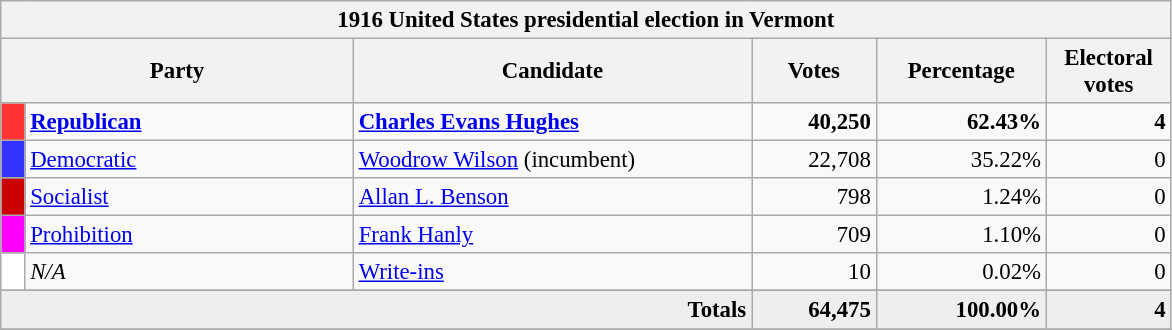<table class="wikitable" style="font-size: 95%;">
<tr>
<th colspan="6">1916 United States presidential election in Vermont</th>
</tr>
<tr>
<th colspan="2" style="width: 15em">Party</th>
<th style="width: 17em">Candidate</th>
<th style="width: 5em">Votes</th>
<th style="width: 7em">Percentage</th>
<th style="width: 5em">Electoral votes</th>
</tr>
<tr>
<th style="background-color:#FF3333; width: 3px"></th>
<td style="width: 130px"><strong><a href='#'>Republican</a></strong></td>
<td><strong><a href='#'>Charles Evans Hughes</a></strong></td>
<td align="right"><strong>40,250</strong></td>
<td align="right"><strong>62.43%</strong></td>
<td align="right"><strong>4</strong></td>
</tr>
<tr>
<th style="background-color:#3333FF; width: 3px"></th>
<td style="width: 130px"><a href='#'>Democratic</a></td>
<td><a href='#'>Woodrow Wilson</a> (incumbent)</td>
<td align="right">22,708</td>
<td align="right">35.22%</td>
<td align="right">0</td>
</tr>
<tr>
<th style="background-color:#CC0000; width: 3px"></th>
<td style="width: 130px"><a href='#'>Socialist</a></td>
<td><a href='#'>Allan L. Benson</a></td>
<td align="right">798</td>
<td align="right">1.24%</td>
<td align="right">0</td>
</tr>
<tr>
<th style="background-color:#FF00FF; width: 3px"></th>
<td style="width: 130px"><a href='#'>Prohibition</a></td>
<td><a href='#'>Frank Hanly</a></td>
<td align="right">709</td>
<td align="right">1.10%</td>
<td align="right">0</td>
</tr>
<tr>
<th style="background-color:#FFFFFF; width: 3px"></th>
<td style="width: 130px"><em>N/A</em></td>
<td><a href='#'>Write-ins</a></td>
<td align="right">10</td>
<td align="right">0.02%</td>
<td align="right">0</td>
</tr>
<tr>
</tr>
<tr bgcolor="#EEEEEE">
<td colspan="3" align="right"><strong>Totals</strong></td>
<td align="right"><strong>64,475</strong></td>
<td align="right"><strong>100.00%</strong></td>
<td align="right"><strong>4</strong></td>
</tr>
<tr bgcolor="#EEEEEE">
</tr>
</table>
